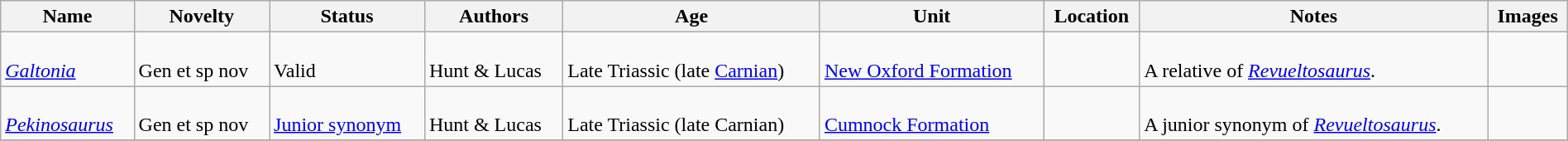<table class="wikitable sortable" align="center" width="100%">
<tr>
<th>Name</th>
<th>Novelty</th>
<th>Status</th>
<th>Authors</th>
<th>Age</th>
<th>Unit</th>
<th>Location</th>
<th>Notes</th>
<th>Images</th>
</tr>
<tr>
<td><br><em><a href='#'>Galtonia</a></em></td>
<td><br>Gen et sp nov</td>
<td><br>Valid</td>
<td><br>Hunt & Lucas</td>
<td><br>Late Triassic (late <a href='#'>Carnian</a>)</td>
<td><br><a href='#'>New Oxford Formation</a></td>
<td><br></td>
<td><br>A relative of <em><a href='#'>Revueltosaurus</a></em>.</td>
<td></td>
</tr>
<tr>
<td><br><em><a href='#'>Pekinosaurus</a></em></td>
<td><br>Gen et sp nov</td>
<td><br><a href='#'>Junior synonym</a></td>
<td><br>Hunt & Lucas</td>
<td><br>Late Triassic (late Carnian)</td>
<td><br><a href='#'>Cumnock Formation</a></td>
<td><br></td>
<td><br>A junior synonym of <em><a href='#'>Revueltosaurus</a></em>.</td>
<td></td>
</tr>
<tr>
</tr>
</table>
